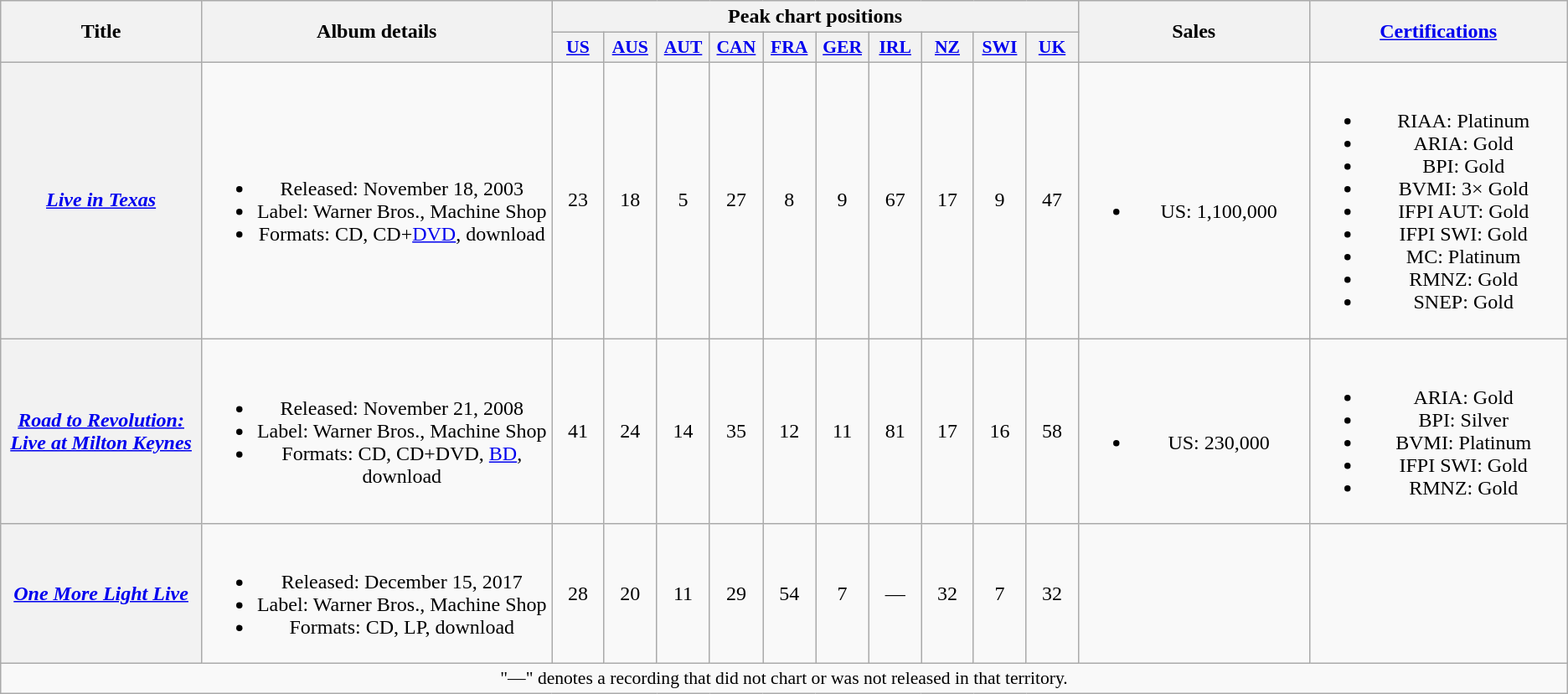<table class="wikitable plainrowheaders" style="text-align:center;">
<tr>
<th scope="col" rowspan="2" style="width:10em;">Title</th>
<th scope="col" rowspan="2" style="width:18em;">Album details</th>
<th scope="col" colspan="10">Peak chart positions</th>
<th scope="col" rowspan="2" style="width:11.5em;">Sales</th>
<th scope="col" rowspan="2" style="width:13em;"><a href='#'>Certifications</a></th>
</tr>
<tr>
<th scope="col" style="width:2.5em;font-size:90%;"><a href='#'>US</a><br></th>
<th scope="col" style="width:2.5em;font-size:90%;"><a href='#'>AUS</a><br></th>
<th scope="col" style="width:2.5em;font-size:90%;"><a href='#'>AUT</a><br></th>
<th scope="col" style="width:2.5em;font-size:90%;"><a href='#'>CAN</a><br></th>
<th scope="col" style="width:2.5em;font-size:90%;"><a href='#'>FRA</a><br></th>
<th scope="col" style="width:2.5em;font-size:90%;"><a href='#'>GER</a><br></th>
<th scope="col" style="width:2.5em;font-size:90%;"><a href='#'>IRL</a><br></th>
<th scope="col" style="width:2.5em;font-size:90%;"><a href='#'>NZ</a><br></th>
<th scope="col" style="width:2.5em;font-size:90%;"><a href='#'>SWI</a><br></th>
<th scope="col" style="width:2.5em;font-size:90%;"><a href='#'>UK</a><br></th>
</tr>
<tr>
<th scope="row"><em><a href='#'>Live in Texas</a></em></th>
<td><br><ul><li>Released: November 18, 2003</li><li>Label: Warner Bros., Machine Shop</li><li>Formats: CD, CD+<a href='#'>DVD</a>, download</li></ul></td>
<td>23</td>
<td>18</td>
<td>5</td>
<td>27</td>
<td>8</td>
<td>9</td>
<td>67</td>
<td>17</td>
<td>9</td>
<td>47</td>
<td><br><ul><li>US: 1,100,000</li></ul></td>
<td><br><ul><li>RIAA: Platinum</li><li>ARIA: Gold</li><li>BPI: Gold</li><li>BVMI: 3× Gold</li><li>IFPI AUT: Gold</li><li>IFPI SWI: Gold</li><li>MC: Platinum</li><li>RMNZ: Gold</li><li>SNEP: Gold</li></ul></td>
</tr>
<tr>
<th scope="row"><em><a href='#'>Road to Revolution:<br>Live at Milton Keynes</a></em></th>
<td><br><ul><li>Released: November 21, 2008</li><li>Label: Warner Bros., Machine Shop</li><li>Formats: CD, CD+DVD, <a href='#'>BD</a>, download</li></ul></td>
<td>41</td>
<td>24</td>
<td>14</td>
<td>35</td>
<td>12</td>
<td>11</td>
<td>81</td>
<td>17</td>
<td>16</td>
<td>58</td>
<td><br><ul><li>US: 230,000</li></ul></td>
<td><br><ul><li>ARIA: Gold</li><li>BPI: Silver</li><li>BVMI: Platinum</li><li>IFPI SWI: Gold</li><li>RMNZ: Gold</li></ul></td>
</tr>
<tr>
<th scope="row"><em><a href='#'>One More Light Live</a></em></th>
<td><br><ul><li>Released: December 15, 2017</li><li>Label: Warner Bros., Machine Shop</li><li>Formats: CD, LP, download</li></ul></td>
<td>28</td>
<td>20</td>
<td>11</td>
<td>29</td>
<td>54</td>
<td>7</td>
<td>—</td>
<td>32</td>
<td>7</td>
<td>32</td>
<td></td>
<td></td>
</tr>
<tr>
<td colspan="14" style="font-size:90%">"—" denotes a recording that did not chart or was not released in that territory.</td>
</tr>
</table>
